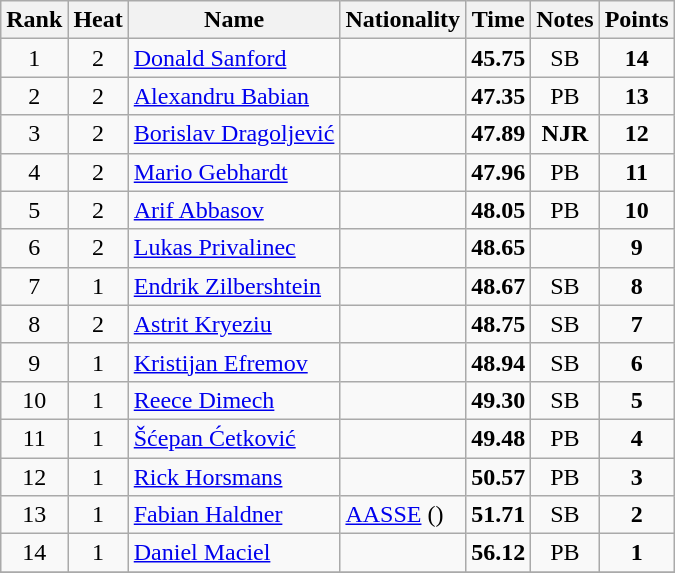<table class="wikitable sortable" style="text-align:center">
<tr>
<th>Rank</th>
<th>Heat</th>
<th>Name</th>
<th>Nationality</th>
<th>Time</th>
<th>Notes</th>
<th>Points</th>
</tr>
<tr>
<td>1</td>
<td>2</td>
<td align=left><a href='#'>Donald Sanford</a></td>
<td align=left></td>
<td><strong>45.75 </strong></td>
<td>SB</td>
<td><strong>14</strong></td>
</tr>
<tr>
<td>2</td>
<td>2</td>
<td align=left><a href='#'>Alexandru Babian</a></td>
<td align=left></td>
<td><strong>47.35</strong></td>
<td>PB</td>
<td><strong>13</strong></td>
</tr>
<tr>
<td>3</td>
<td>2</td>
<td align=left><a href='#'>Borislav Dragoljević</a></td>
<td align=left></td>
<td><strong>47.89</strong></td>
<td><strong>NJR</strong></td>
<td><strong>12</strong></td>
</tr>
<tr>
<td>4</td>
<td>2</td>
<td align=left><a href='#'>Mario Gebhardt</a></td>
<td align=left></td>
<td><strong>47.96</strong></td>
<td>PB</td>
<td><strong>11</strong></td>
</tr>
<tr>
<td>5</td>
<td>2</td>
<td align=left><a href='#'>Arif Abbasov</a></td>
<td align=left></td>
<td><strong>48.05</strong></td>
<td>PB</td>
<td><strong>10</strong></td>
</tr>
<tr>
<td>6</td>
<td>2</td>
<td align=left><a href='#'>Lukas Privalinec</a></td>
<td align=left></td>
<td><strong>48.65</strong></td>
<td></td>
<td><strong>9</strong></td>
</tr>
<tr>
<td>7</td>
<td>1</td>
<td align=left><a href='#'>Endrik Zilbershtein</a></td>
<td align=left></td>
<td><strong>48.67</strong></td>
<td>SB</td>
<td><strong>8</strong></td>
</tr>
<tr>
<td>8</td>
<td>2</td>
<td align=left><a href='#'>Astrit Kryeziu</a></td>
<td align=left></td>
<td><strong>48.75 </strong></td>
<td>SB</td>
<td><strong>7</strong></td>
</tr>
<tr>
<td>9</td>
<td>1</td>
<td align=left><a href='#'>Kristijan Efremov</a></td>
<td align=left></td>
<td><strong>48.94</strong></td>
<td>SB</td>
<td><strong>6</strong></td>
</tr>
<tr>
<td>10</td>
<td>1</td>
<td align=left><a href='#'>Reece Dimech</a></td>
<td align=left></td>
<td><strong>49.30</strong></td>
<td>SB</td>
<td><strong>5</strong></td>
</tr>
<tr>
<td>11</td>
<td>1</td>
<td align=left><a href='#'>Šćepan Ćetković</a></td>
<td align=left></td>
<td><strong>49.48</strong></td>
<td>PB</td>
<td><strong>4</strong></td>
</tr>
<tr>
<td>12</td>
<td>1</td>
<td align=left><a href='#'>Rick Horsmans</a></td>
<td align=left></td>
<td><strong>50.57</strong></td>
<td>PB</td>
<td><strong>3</strong></td>
</tr>
<tr>
<td>13</td>
<td>1</td>
<td align=left><a href='#'>Fabian Haldner</a></td>
<td align=left> <a href='#'>AASSE</a> ()</td>
<td><strong>51.71</strong></td>
<td>SB</td>
<td><strong>2</strong></td>
</tr>
<tr>
<td>14</td>
<td>1</td>
<td align=left><a href='#'>Daniel Maciel</a></td>
<td align=left></td>
<td><strong>56.12</strong></td>
<td>PB</td>
<td><strong>1</strong></td>
</tr>
<tr>
</tr>
</table>
